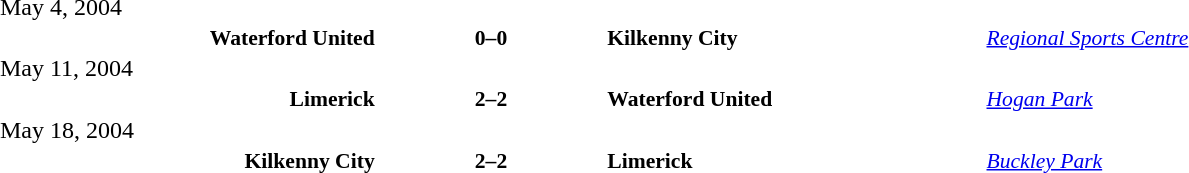<table width=100% cellspacing=1>
<tr>
<th width=20%></th>
<th width=12%></th>
<th width=20%></th>
<th></th>
</tr>
<tr>
<td>May 4, 2004</td>
</tr>
<tr style=font-size:90%>
<td align=right><strong>Waterford United</strong></td>
<td align=center><strong>0–0</strong></td>
<td><strong>Kilkenny City</strong></td>
<td><em><a href='#'>Regional Sports Centre</a></em></td>
</tr>
<tr>
<td>May 11, 2004</td>
</tr>
<tr style=font-size:90%>
<td align=right><strong>Limerick</strong></td>
<td align=center><strong>2–2</strong></td>
<td><strong>Waterford United</strong></td>
<td><em><a href='#'>Hogan Park</a></em></td>
</tr>
<tr>
<td>May 18, 2004</td>
</tr>
<tr style=font-size:90%>
<td align=right><strong>Kilkenny City</strong></td>
<td align=center><strong>2–2</strong></td>
<td><strong>Limerick</strong></td>
<td><em><a href='#'>Buckley Park</a></em></td>
</tr>
</table>
